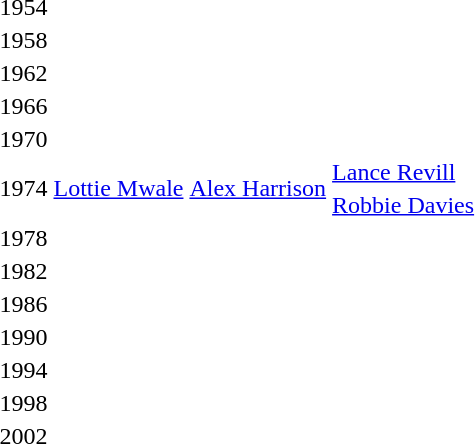<table>
<tr>
<td>1954</td>
<td></td>
<td></td>
<td></td>
</tr>
<tr>
<td rowspan=2>1958</td>
<td rowspan=2></td>
<td rowspan=2></td>
<td></td>
</tr>
<tr>
<td></td>
</tr>
<tr>
<td rowspan=2>1962</td>
<td rowspan=2></td>
<td rowspan=2></td>
<td></td>
</tr>
<tr>
<td></td>
</tr>
<tr>
<td>1966</td>
<td></td>
<td></td>
<td><br></td>
</tr>
<tr>
<td rowspan=2>1970</td>
<td rowspan=2></td>
<td rowspan=2></td>
<td></td>
</tr>
<tr>
<td></td>
</tr>
<tr>
<td rowspan=2>1974</td>
<td rowspan=2> <a href='#'>Lottie Mwale</a></td>
<td rowspan=2> <a href='#'>Alex Harrison</a></td>
<td> <a href='#'>Lance Revill</a></td>
</tr>
<tr>
<td> <a href='#'>Robbie Davies</a></td>
</tr>
<tr>
<td rowspan=2>1978</td>
<td rowspan=2></td>
<td rowspan=2></td>
<td></td>
</tr>
<tr>
<td></td>
</tr>
<tr>
<td rowspan=2>1982</td>
<td rowspan=2></td>
<td rowspan=2></td>
<td></td>
</tr>
<tr>
<td></td>
</tr>
<tr>
<td>1986</td>
<td></td>
<td></td>
<td><br></td>
</tr>
<tr>
<td>1990</td>
<td></td>
<td></td>
<td><br></td>
</tr>
<tr>
<td>1994</td>
<td></td>
<td></td>
<td><br></td>
</tr>
<tr>
<td>1998</td>
<td></td>
<td></td>
<td><br></td>
</tr>
<tr>
<td rowspan=2>2002</td>
<td rowspan=2></td>
<td rowspan=2></td>
<td></td>
</tr>
<tr>
<td></td>
</tr>
</table>
